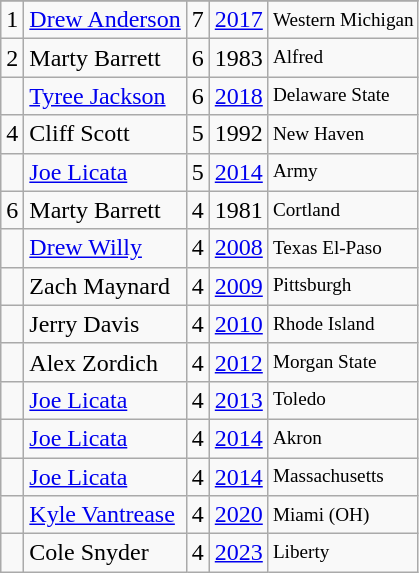<table class="wikitable">
<tr>
</tr>
<tr>
<td>1</td>
<td><a href='#'>Drew Anderson</a></td>
<td>7</td>
<td><a href='#'>2017</a></td>
<td style="font-size:80%;">Western Michigan</td>
</tr>
<tr>
<td>2</td>
<td>Marty Barrett</td>
<td>6</td>
<td>1983</td>
<td style="font-size:80%;">Alfred</td>
</tr>
<tr>
<td></td>
<td><a href='#'>Tyree Jackson</a></td>
<td>6</td>
<td><a href='#'>2018</a></td>
<td style="font-size:80%;">Delaware State</td>
</tr>
<tr>
<td>4</td>
<td>Cliff Scott</td>
<td>5</td>
<td>1992</td>
<td style="font-size:80%;">New Haven</td>
</tr>
<tr>
<td></td>
<td><a href='#'>Joe Licata</a></td>
<td>5</td>
<td><a href='#'>2014</a></td>
<td style="font-size:80%;">Army</td>
</tr>
<tr>
<td>6</td>
<td>Marty Barrett</td>
<td>4</td>
<td>1981</td>
<td style="font-size:80%;">Cortland</td>
</tr>
<tr>
<td></td>
<td><a href='#'>Drew Willy</a></td>
<td>4</td>
<td><a href='#'>2008</a></td>
<td style="font-size:80%;">Texas El-Paso</td>
</tr>
<tr>
<td></td>
<td>Zach Maynard</td>
<td>4</td>
<td><a href='#'>2009</a></td>
<td style="font-size:80%;">Pittsburgh</td>
</tr>
<tr>
<td></td>
<td>Jerry Davis</td>
<td>4</td>
<td><a href='#'>2010</a></td>
<td style="font-size:80%;">Rhode Island</td>
</tr>
<tr>
<td></td>
<td>Alex Zordich</td>
<td>4</td>
<td><a href='#'>2012</a></td>
<td style="font-size:80%;">Morgan State</td>
</tr>
<tr>
<td></td>
<td><a href='#'>Joe Licata</a></td>
<td>4</td>
<td><a href='#'>2013</a></td>
<td style="font-size:80%;">Toledo</td>
</tr>
<tr>
<td></td>
<td><a href='#'>Joe Licata</a></td>
<td>4</td>
<td><a href='#'>2014</a></td>
<td style="font-size:80%;">Akron</td>
</tr>
<tr>
<td></td>
<td><a href='#'>Joe Licata</a></td>
<td>4</td>
<td><a href='#'>2014</a></td>
<td style="font-size:80%;">Massachusetts</td>
</tr>
<tr>
<td></td>
<td><a href='#'>Kyle Vantrease</a></td>
<td>4</td>
<td><a href='#'>2020</a></td>
<td style="font-size:80%;">Miami (OH)</td>
</tr>
<tr>
<td></td>
<td>Cole Snyder</td>
<td>4</td>
<td><a href='#'>2023</a></td>
<td style="font-size:80%;">Liberty</td>
</tr>
</table>
